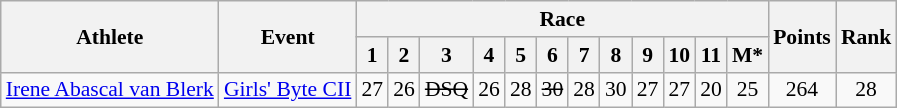<table class="wikitable" border="1" style="font-size:90%">
<tr>
<th rowspan=2>Athlete</th>
<th rowspan=2>Event</th>
<th colspan=12>Race</th>
<th rowspan=2>Points</th>
<th rowspan=2>Rank</th>
</tr>
<tr>
<th>1</th>
<th>2</th>
<th>3</th>
<th>4</th>
<th>5</th>
<th>6</th>
<th>7</th>
<th>8</th>
<th>9</th>
<th>10</th>
<th>11</th>
<th>M*</th>
</tr>
<tr>
<td><a href='#'>Irene Abascal van Blerk</a></td>
<td><a href='#'>Girls' Byte CII</a></td>
<td align=center>27</td>
<td align=center>26</td>
<td align=center><s>DSQ</s></td>
<td align=center>26</td>
<td align=center>28</td>
<td align=center><s>30</s></td>
<td align=center>28</td>
<td align=center>30</td>
<td align=center>27</td>
<td align=center>27</td>
<td align=center>20</td>
<td align=center>25</td>
<td align=center>264</td>
<td align=center>28</td>
</tr>
</table>
